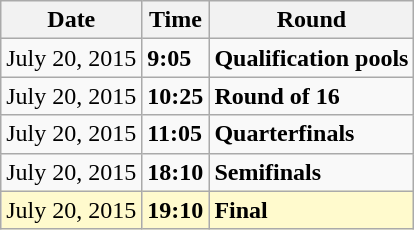<table class="wikitable">
<tr>
<th>Date</th>
<th>Time</th>
<th>Round</th>
</tr>
<tr>
<td>July 20, 2015</td>
<td><strong>9:05</strong></td>
<td><strong>Qualification pools</strong></td>
</tr>
<tr>
<td>July 20, 2015</td>
<td><strong>10:25</strong></td>
<td><strong>Round of 16</strong></td>
</tr>
<tr>
<td>July 20, 2015</td>
<td><strong>11:05</strong></td>
<td><strong>Quarterfinals</strong></td>
</tr>
<tr>
<td>July 20, 2015</td>
<td><strong>18:10</strong></td>
<td><strong>Semifinals</strong></td>
</tr>
<tr style=background:lemonchiffon>
<td>July 20, 2015</td>
<td><strong>19:10</strong></td>
<td><strong>Final</strong></td>
</tr>
</table>
